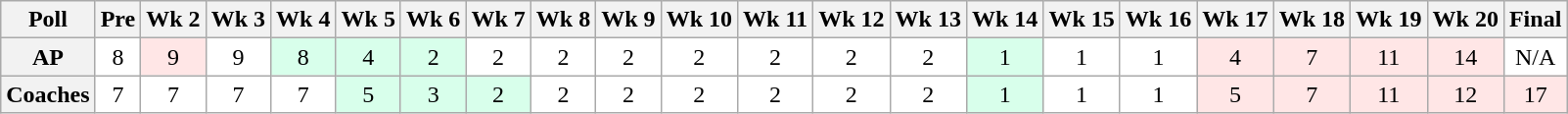<table class="wikitable" style="white-space:nowrap;text-align:center;">
<tr>
<th>Poll</th>
<th>Pre</th>
<th>Wk 2</th>
<th>Wk 3</th>
<th>Wk 4</th>
<th>Wk 5</th>
<th>Wk 6</th>
<th>Wk 7</th>
<th>Wk 8</th>
<th>Wk 9</th>
<th>Wk 10</th>
<th>Wk 11</th>
<th>Wk 12</th>
<th>Wk 13</th>
<th>Wk 14</th>
<th>Wk 15</th>
<th>Wk 16</th>
<th>Wk 17</th>
<th>Wk 18</th>
<th>Wk 19</th>
<th>Wk 20</th>
<th>Final</th>
</tr>
<tr>
<th>AP</th>
<td style="background:#FFF;">8</td>
<td style="background:#FFE6E6;">9</td>
<td style="background:#FFF;">9</td>
<td style="background:#D8FFEB;">8</td>
<td style="background:#D8FFEB;">4</td>
<td style="background:#D8FFEB;">2</td>
<td style="background:#FFF;">2</td>
<td style="background:#FFF;">2</td>
<td style="background:#FFF;">2</td>
<td style="background:#FFF;">2</td>
<td style="background:#FFF;">2</td>
<td style="background:#FFF;">2</td>
<td style="background:#FFF;">2</td>
<td style="background:#D8FFEB;">1</td>
<td style="background:#FFF;">1</td>
<td style="background:#FFF;">1</td>
<td style="background:#FFE6E6;">4</td>
<td style="background:#FFE6E6;">7</td>
<td style="background:#FFE6E6;">11</td>
<td style="background:#FFE6E6;">14</td>
<td style="background:#FFF;">N/A</td>
</tr>
<tr>
<th>Coaches</th>
<td style="background:#FFF;">7</td>
<td style="background:#FFF;">7</td>
<td style="background:#FFF;">7</td>
<td style="background:#FFF;">7</td>
<td style="background:#D8FFEB;">5</td>
<td style="background:#D8FFEB;">3</td>
<td style="background:#D8FFEB;">2</td>
<td style="background:#FFF;">2</td>
<td style="background:#FFF;">2</td>
<td style="background:#FFF;">2</td>
<td style="background:#FFF;">2</td>
<td style="background:#FFF;">2</td>
<td style="background:#FFF;">2</td>
<td style="background:#D8FFEB;">1</td>
<td style="background:#FFF;">1</td>
<td style="background:#FFF;">1</td>
<td style="background:#FFE6E6;">5</td>
<td style="background:#FFE6E6;">7</td>
<td style="background:#FFE6E6;">11</td>
<td style="background:#FFE6E6;">12</td>
<td style="background:#FFE6E6;">17</td>
</tr>
</table>
